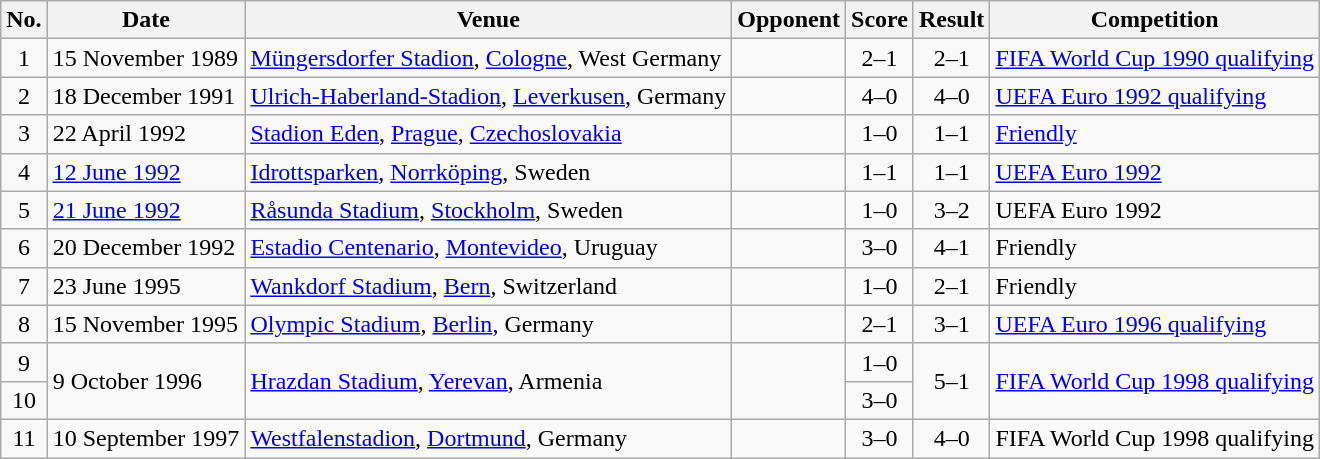<table class="wikitable sortable">
<tr>
<th scope="col">No.</th>
<th scope="col">Date</th>
<th scope="col">Venue</th>
<th scope="col">Opponent</th>
<th scope="col">Score</th>
<th scope="col">Result</th>
<th scope="col">Competition</th>
</tr>
<tr>
<td align="center">1</td>
<td>15 November 1989</td>
<td><a href='#'>Müngersdorfer Stadion</a>, <a href='#'>Cologne</a>, West Germany</td>
<td></td>
<td align="center">2–1</td>
<td align="center">2–1</td>
<td><a href='#'>FIFA World Cup 1990 qualifying</a></td>
</tr>
<tr>
<td align="center">2</td>
<td>18 December 1991</td>
<td><a href='#'>Ulrich-Haberland-Stadion</a>, <a href='#'>Leverkusen</a>, Germany</td>
<td></td>
<td align="center">4–0</td>
<td align="center">4–0</td>
<td><a href='#'>UEFA Euro 1992 qualifying</a></td>
</tr>
<tr>
<td align="center">3</td>
<td>22 April 1992</td>
<td><a href='#'>Stadion Eden</a>, <a href='#'>Prague</a>, <a href='#'>Czechoslovakia</a></td>
<td></td>
<td align="center">1–0</td>
<td align="center">1–1</td>
<td><a href='#'>Friendly</a></td>
</tr>
<tr>
<td align="center">4</td>
<td><a href='#'>12 June 1992</a></td>
<td><a href='#'>Idrottsparken</a>, <a href='#'>Norrköping</a>, Sweden</td>
<td></td>
<td align="center">1–1</td>
<td align="center">1–1</td>
<td><a href='#'>UEFA Euro 1992</a></td>
</tr>
<tr>
<td align="center">5</td>
<td><a href='#'>21 June 1992</a></td>
<td><a href='#'>Råsunda Stadium</a>, <a href='#'>Stockholm</a>, Sweden</td>
<td></td>
<td align="center">1–0</td>
<td align="center">3–2</td>
<td>UEFA Euro 1992</td>
</tr>
<tr>
<td align="center">6</td>
<td>20 December 1992</td>
<td><a href='#'>Estadio Centenario</a>, <a href='#'>Montevideo</a>, Uruguay</td>
<td></td>
<td align="center">3–0</td>
<td align="center">4–1</td>
<td>Friendly</td>
</tr>
<tr>
<td align="center">7</td>
<td>23 June 1995</td>
<td><a href='#'>Wankdorf Stadium</a>, <a href='#'>Bern</a>, Switzerland</td>
<td></td>
<td align="center">1–0</td>
<td align="center">2–1</td>
<td>Friendly</td>
</tr>
<tr>
<td align="center">8</td>
<td>15 November 1995</td>
<td><a href='#'>Olympic Stadium</a>, <a href='#'>Berlin</a>, Germany</td>
<td></td>
<td align="center">2–1</td>
<td align="center">3–1</td>
<td><a href='#'>UEFA Euro 1996 qualifying</a></td>
</tr>
<tr>
<td align="center">9</td>
<td rowspan="2">9 October 1996</td>
<td rowspan="2"><a href='#'>Hrazdan Stadium</a>, <a href='#'>Yerevan</a>, Armenia</td>
<td rowspan="2"></td>
<td align="center">1–0</td>
<td rowspan="2" style="text-align:center">5–1</td>
<td rowspan="2"><a href='#'>FIFA World Cup 1998 qualifying</a></td>
</tr>
<tr>
<td align="center">10</td>
<td align="center">3–0</td>
</tr>
<tr>
<td align="center">11</td>
<td>10 September 1997</td>
<td><a href='#'>Westfalenstadion</a>, <a href='#'>Dortmund</a>, Germany</td>
<td></td>
<td align="center">3–0</td>
<td align="center">4–0</td>
<td>FIFA World Cup 1998 qualifying</td>
</tr>
</table>
